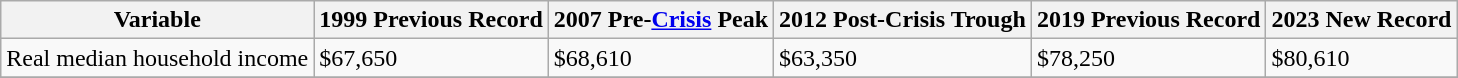<table class="wikitable">
<tr>
<th>Variable</th>
<th>1999 Previous Record</th>
<th>2007 Pre-<a href='#'>Crisis</a> Peak</th>
<th>2012 Post-Crisis Trough</th>
<th>2019 Previous Record</th>
<th>2023 New Record</th>
</tr>
<tr>
<td>Real median household income</td>
<td>$67,650</td>
<td>$68,610</td>
<td>$63,350</td>
<td>$78,250</td>
<td>$80,610</td>
</tr>
<tr>
</tr>
</table>
